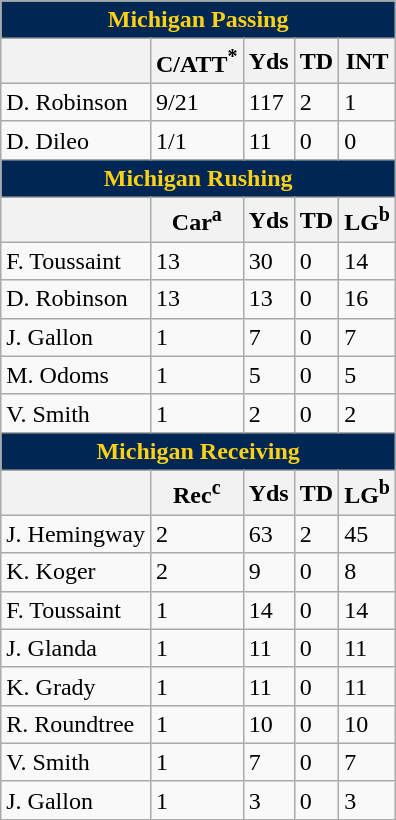<table class="wikitable">
<tr>
<th colspan="5" style="background:#002654; color:#FCD116;">Michigan Passing</th>
</tr>
<tr>
<th></th>
<th>C/ATT<sup>*</sup></th>
<th>Yds</th>
<th>TD</th>
<th>INT</th>
</tr>
<tr>
<td>D. Robinson</td>
<td>9/21</td>
<td>117</td>
<td>2</td>
<td>1</td>
</tr>
<tr>
<td>D. Dileo</td>
<td>1/1</td>
<td>11</td>
<td>0</td>
<td>0</td>
</tr>
<tr>
<th colspan="5" style="background:#002654; color:#FCD116;">Michigan Rushing</th>
</tr>
<tr>
<th></th>
<th>Car<sup>a</sup></th>
<th>Yds</th>
<th>TD</th>
<th>LG<sup>b</sup></th>
</tr>
<tr>
<td>F. Toussaint</td>
<td>13</td>
<td>30</td>
<td>0</td>
<td>14</td>
</tr>
<tr>
<td>D. Robinson</td>
<td>13</td>
<td>13</td>
<td>0</td>
<td>16</td>
</tr>
<tr>
<td>J. Gallon</td>
<td>1</td>
<td>7</td>
<td>0</td>
<td>7</td>
</tr>
<tr>
<td>M. Odoms</td>
<td>1</td>
<td>5</td>
<td>0</td>
<td>5</td>
</tr>
<tr>
<td>V. Smith</td>
<td>1</td>
<td>2</td>
<td>0</td>
<td>2</td>
</tr>
<tr>
<th colspan="5" style="background:#002654; color:#FCD116;">Michigan Receiving</th>
</tr>
<tr>
<th></th>
<th>Rec<sup>c</sup></th>
<th>Yds</th>
<th>TD</th>
<th>LG<sup>b</sup></th>
</tr>
<tr>
<td>J. Hemingway</td>
<td>2</td>
<td>63</td>
<td>2</td>
<td>45</td>
</tr>
<tr>
<td>K. Koger</td>
<td>2</td>
<td>9</td>
<td>0</td>
<td>8</td>
</tr>
<tr>
<td>F. Toussaint</td>
<td>1</td>
<td>14</td>
<td>0</td>
<td>14</td>
</tr>
<tr>
<td>J. Glanda</td>
<td>1</td>
<td>11</td>
<td>0</td>
<td>11</td>
</tr>
<tr>
<td>K. Grady</td>
<td>1</td>
<td>11</td>
<td>0</td>
<td>11</td>
</tr>
<tr>
<td>R. Roundtree</td>
<td>1</td>
<td>10</td>
<td>0</td>
<td>10</td>
</tr>
<tr>
<td>V. Smith</td>
<td>1</td>
<td>7</td>
<td>0</td>
<td>7</td>
</tr>
<tr>
<td>J. Gallon</td>
<td>1</td>
<td>3</td>
<td>0</td>
<td>3</td>
</tr>
</table>
